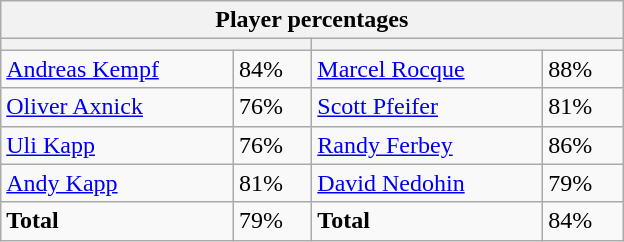<table class="wikitable">
<tr>
<th colspan=4 width=400>Player percentages</th>
</tr>
<tr>
<th colspan=2 width=200></th>
<th colspan=2 width=200></th>
</tr>
<tr>
<td><a href='#'>Andreas Kempf</a></td>
<td>84%</td>
<td><a href='#'>Marcel Rocque</a></td>
<td>88%</td>
</tr>
<tr>
<td><a href='#'>Oliver Axnick</a></td>
<td>76%</td>
<td><a href='#'>Scott Pfeifer</a></td>
<td>81%</td>
</tr>
<tr>
<td><a href='#'>Uli Kapp</a></td>
<td>76%</td>
<td><a href='#'>Randy Ferbey</a></td>
<td>86%</td>
</tr>
<tr>
<td><a href='#'>Andy Kapp</a></td>
<td>81%</td>
<td><a href='#'>David Nedohin</a></td>
<td>79%</td>
</tr>
<tr>
<td><strong>Total</strong></td>
<td>79%</td>
<td><strong>Total</strong></td>
<td>84%</td>
</tr>
</table>
